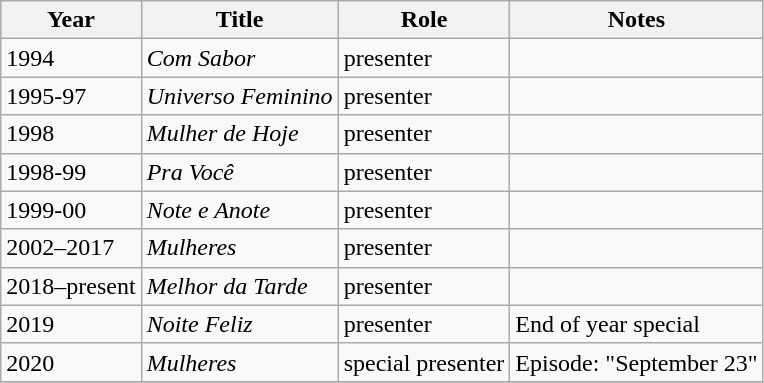<table class="wikitable">
<tr>
<th>Year</th>
<th>Title</th>
<th>Role</th>
<th>Notes</th>
</tr>
<tr>
<td>1994</td>
<td><em>Com Sabor</em> </td>
<td>presenter</td>
<td></td>
</tr>
<tr>
<td>1995-97</td>
<td><em>Universo Feminino</em> </td>
<td>presenter</td>
<td></td>
</tr>
<tr>
<td>1998</td>
<td><em>Mulher de Hoje</em> </td>
<td>presenter</td>
<td></td>
</tr>
<tr>
<td>1998-99</td>
<td><em>Pra Você</em> </td>
<td>presenter</td>
<td></td>
</tr>
<tr>
<td>1999-00</td>
<td><em>Note e Anote</em> </td>
<td>presenter</td>
<td></td>
</tr>
<tr>
<td>2002–2017</td>
<td><em>Mulheres</em> </td>
<td>presenter</td>
<td></td>
</tr>
<tr>
<td>2018–present</td>
<td><em>Melhor da Tarde</em> </td>
<td>presenter</td>
<td></td>
</tr>
<tr>
<td>2019</td>
<td><em>Noite Feliz</em> </td>
<td>presenter</td>
<td>End of year special</td>
</tr>
<tr>
<td>2020</td>
<td><em>Mulheres</em> </td>
<td>special presenter</td>
<td>Episode: "September 23"</td>
</tr>
<tr>
</tr>
</table>
